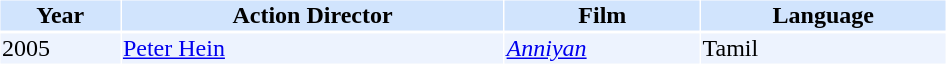<table cellspacing="1" cellpadding="1" border="0" width="50%">
<tr bgcolor="#d1e4fd">
<th>Year</th>
<th>Action Director</th>
<th>Film</th>
<th>Language</th>
</tr>
<tr>
</tr>
<tr bgcolor=#edf3fe>
<td>2005</td>
<td><a href='#'>Peter Hein</a></td>
<td><em><a href='#'>Anniyan</a></em></td>
<td>Tamil</td>
</tr>
</table>
